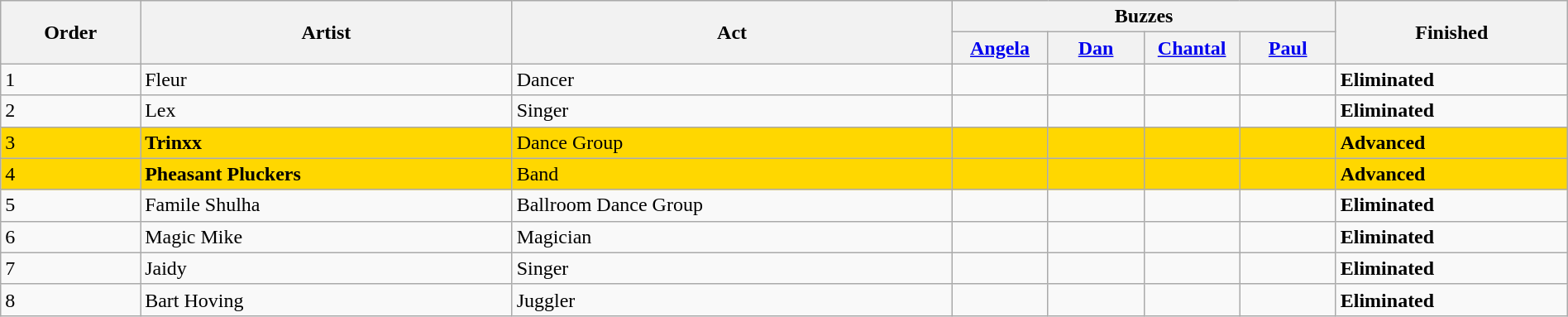<table class="wikitable sortable" width="100%">
<tr>
<th rowspan="2">Order</th>
<th rowspan="2" class="unsortable">Artist</th>
<th rowspan="2" class="unsortable">Act</th>
<th colspan="4" class="unsortable">Buzzes</th>
<th rowspan="2">Finished</th>
</tr>
<tr>
<th width="70"><a href='#'>Angela</a></th>
<th width="70"><a href='#'>Dan</a></th>
<th width="70"><a href='#'>Chantal</a></th>
<th width="70"><a href='#'>Paul</a></th>
</tr>
<tr>
<td>1</td>
<td>Fleur</td>
<td>Dancer</td>
<td></td>
<td></td>
<td></td>
<td></td>
<td><strong>Eliminated</strong></td>
</tr>
<tr>
<td>2</td>
<td>Lex</td>
<td>Singer</td>
<td></td>
<td style="text-align:center;"></td>
<td></td>
<td style="text-align:center;"></td>
<td><strong>Eliminated</strong></td>
</tr>
<tr style="background:gold;">
<td>3</td>
<td><strong>Trinxx</strong></td>
<td>Dance Group</td>
<td></td>
<td></td>
<td></td>
<td></td>
<td><strong>Advanced</strong></td>
</tr>
<tr style="background:gold;">
<td>4</td>
<td><strong>Pheasant Pluckers</strong></td>
<td>Band</td>
<td></td>
<td></td>
<td></td>
<td></td>
<td><strong>Advanced</strong></td>
</tr>
<tr>
<td>5</td>
<td>Famile Shulha</td>
<td>Ballroom Dance Group</td>
<td></td>
<td></td>
<td></td>
<td></td>
<td><strong>Eliminated</strong></td>
</tr>
<tr>
<td>6</td>
<td>Magic Mike</td>
<td>Magician</td>
<td></td>
<td></td>
<td></td>
<td></td>
<td><strong>Eliminated</strong></td>
</tr>
<tr>
<td>7</td>
<td>Jaidy</td>
<td>Singer</td>
<td></td>
<td style="text-align:center;"></td>
<td></td>
<td style="text-align:center;"></td>
<td><strong>Eliminated</strong></td>
</tr>
<tr>
<td>8</td>
<td>Bart Hoving</td>
<td>Juggler</td>
<td></td>
<td></td>
<td></td>
<td></td>
<td><strong>Eliminated</strong></td>
</tr>
</table>
